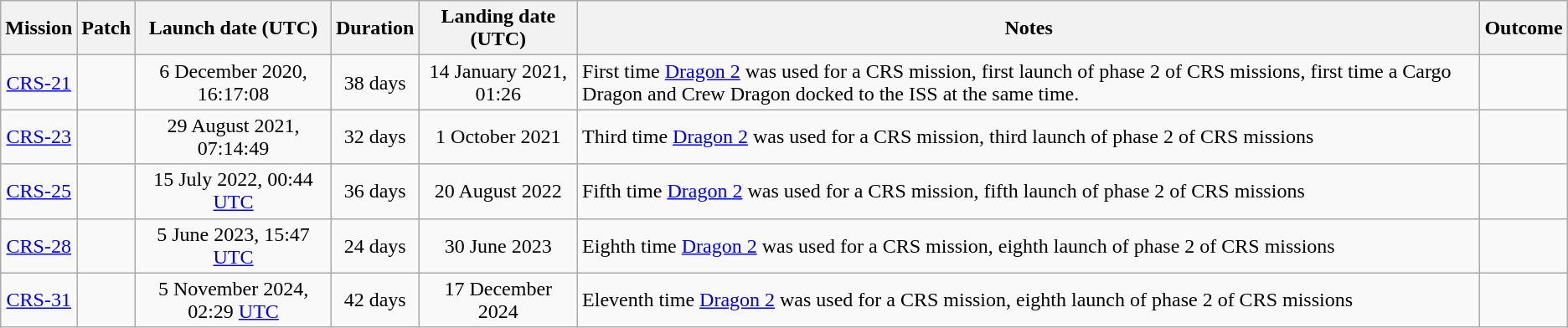<table class="wikitable sticky-header" style="text-align:center;">
<tr>
<th>Mission</th>
<th>Patch</th>
<th>Launch date (UTC)</th>
<th>Duration</th>
<th>Landing date (UTC)</th>
<th>Notes</th>
<th>Outcome</th>
</tr>
<tr>
<td><a href='#'>CRS-21</a></td>
<td></td>
<td>6 December 2020, 16:17:08</td>
<td>38 days</td>
<td>14 January 2021, 01:26</td>
<td style="text-align:left">First time <a href='#'>Dragon 2</a> was used for a CRS mission, first launch of phase 2 of CRS missions, first time a Cargo Dragon and Crew Dragon docked to the ISS at the same time.</td>
<td></td>
</tr>
<tr>
<td><a href='#'>CRS-23</a></td>
<td></td>
<td>29 August 2021, 07:14:49</td>
<td>32 days</td>
<td>1 October 2021</td>
<td style="text-align:left">Third time <a href='#'>Dragon 2</a> was used for a CRS mission, third launch of phase 2 of CRS missions</td>
<td></td>
</tr>
<tr>
<td><a href='#'>CRS-25</a></td>
<td></td>
<td>15 July 2022, 00:44 <a href='#'>UTC</a></td>
<td>36 days</td>
<td>20 August 2022</td>
<td style="text-align:left">Fifth time <a href='#'>Dragon 2</a> was used for a CRS mission, fifth launch of phase 2 of CRS missions</td>
<td></td>
</tr>
<tr>
<td><a href='#'>CRS-28</a></td>
<td></td>
<td>5 June 2023, 15:47 <a href='#'>UTC</a></td>
<td>24 days</td>
<td>30 June 2023</td>
<td style="text-align:left">Eighth time <a href='#'>Dragon 2</a> was used for a CRS mission, eighth launch of phase 2 of CRS missions</td>
<td></td>
</tr>
<tr>
<td><a href='#'>CRS-31</a></td>
<td></td>
<td>5 November 2024, 02:29 <a href='#'>UTC</a></td>
<td>42 days</td>
<td>17 December 2024</td>
<td style="text-align:left">Eleventh time <a href='#'>Dragon 2</a> was used for a CRS mission, eighth launch of phase 2 of CRS missions</td>
<td></td>
</tr>
</table>
